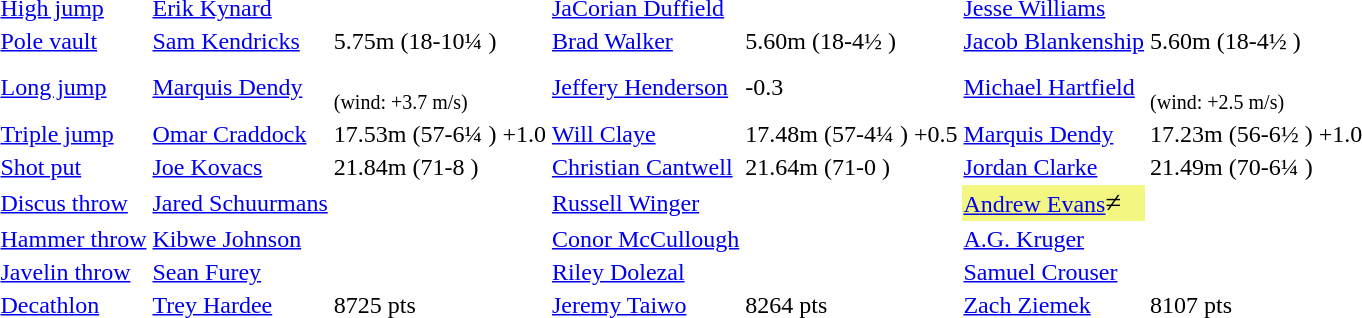<table>
<tr>
<td><a href='#'>High jump</a></td>
<td><a href='#'>Erik Kynard</a></td>
<td></td>
<td><a href='#'>JaCorian Duffield</a></td>
<td></td>
<td><a href='#'>Jesse Williams</a></td>
<td></td>
</tr>
<tr>
<td><a href='#'>Pole vault</a></td>
<td><a href='#'>Sam Kendricks</a></td>
<td>5.75m (18-10¼ )</td>
<td><a href='#'>Brad Walker</a></td>
<td>5.60m (18-4½ )</td>
<td><a href='#'>Jacob Blankenship</a></td>
<td>5.60m (18-4½ )</td>
</tr>
<tr>
<td><a href='#'>Long jump</a></td>
<td><a href='#'>Marquis Dendy</a></td>
<td><br><small>(wind: +3.7 m/s)</small></td>
<td><a href='#'>Jeffery Henderson</a></td>
<td> -0.3</td>
<td><a href='#'>Michael Hartfield</a></td>
<td><br><small>(wind: +2.5 m/s)</small></td>
</tr>
<tr>
<td><a href='#'>Triple jump</a></td>
<td><a href='#'>Omar Craddock</a></td>
<td>17.53m (57-6¼ )	+1.0</td>
<td><a href='#'>Will Claye</a></td>
<td>17.48m (57-4¼ ) +0.5</td>
<td><a href='#'>Marquis Dendy</a></td>
<td>17.23m (56-6½ ) +1.0</td>
</tr>
<tr>
<td><a href='#'>Shot put</a></td>
<td><a href='#'>Joe Kovacs</a></td>
<td>21.84m (71-8 )</td>
<td><a href='#'>Christian Cantwell</a></td>
<td>21.64m (71-0 )</td>
<td><a href='#'>Jordan Clarke</a></td>
<td>21.49m (70-6¼ )</td>
</tr>
<tr>
<td><a href='#'>Discus throw</a> </td>
<td><a href='#'>Jared Schuurmans</a></td>
<td></td>
<td><a href='#'>Russell Winger</a></td>
<td></td>
<td bgcolor=#F3F781><a href='#'>Andrew Evans</a><big>≠</big></td>
<td></td>
</tr>
<tr>
<td><a href='#'>Hammer throw</a></td>
<td><a href='#'>Kibwe Johnson</a></td>
<td></td>
<td><a href='#'>Conor McCullough</a></td>
<td></td>
<td><a href='#'>A.G. Kruger</a></td>
<td></td>
</tr>
<tr>
<td><a href='#'>Javelin throw</a> </td>
<td><a href='#'>Sean Furey</a></td>
<td></td>
<td><a href='#'>Riley Dolezal</a></td>
<td></td>
<td><a href='#'>Samuel Crouser</a></td>
<td></td>
</tr>
<tr>
<td><a href='#'>Decathlon</a></td>
<td><a href='#'>Trey Hardee</a></td>
<td>8725 pts</td>
<td><a href='#'>Jeremy Taiwo</a></td>
<td>8264 pts</td>
<td><a href='#'>Zach Ziemek</a></td>
<td>8107 pts</td>
</tr>
</table>
